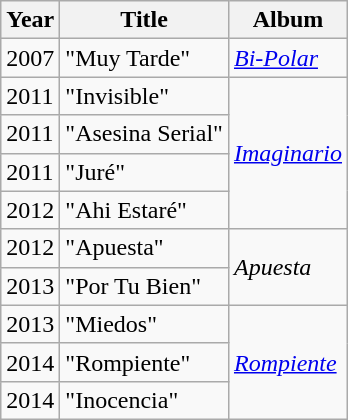<table class="wikitable">
<tr>
<th>Year</th>
<th>Title</th>
<th>Album</th>
</tr>
<tr>
<td rowspan="1">2007</td>
<td>"Muy Tarde"</td>
<td rowspan="1"><em><a href='#'>Bi-Polar</a></em></td>
</tr>
<tr>
<td rowspan="1">2011</td>
<td>"Invisible"</td>
<td rowspan="4"><em><a href='#'>Imaginario</a></em></td>
</tr>
<tr>
<td rowspan="1">2011</td>
<td>"Asesina Serial"</td>
</tr>
<tr>
<td rowspan="1">2011</td>
<td>"Juré"</td>
</tr>
<tr>
<td rowspan="1">2012</td>
<td>"Ahi Estaré"</td>
</tr>
<tr>
<td rowspan="1">2012</td>
<td>"Apuesta"</td>
<td rowspan="2"><em>Apuesta</em></td>
</tr>
<tr>
<td rowspan="1">2013</td>
<td>"Por Tu Bien"</td>
</tr>
<tr>
<td rowspan="1">2013</td>
<td>"Miedos"</td>
<td rowspan="3"><em><a href='#'>Rompiente</a></em></td>
</tr>
<tr>
<td rowspan="1">2014</td>
<td>"Rompiente"</td>
</tr>
<tr>
<td rowspan="1">2014</td>
<td>"Inocencia"</td>
</tr>
</table>
